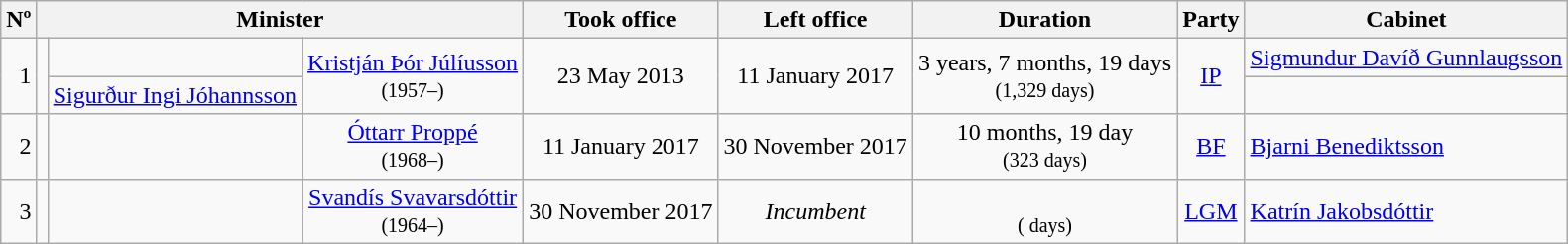<table class="wikitable" style="text-align: center;">
<tr>
<th>Nº</th>
<th colspan="3">Minister</th>
<th>Took office</th>
<th>Left office</th>
<th>Duration</th>
<th>Party</th>
<th>Cabinet</th>
</tr>
<tr>
<td rowspan="2" style="text-align: right;">1</td>
<td rowspan="2"></td>
<td></td>
<td rowspan="2"><a href='#'>Kristján Þór Júlíusson</a><br><small>(1957–)</small></td>
<td rowspan="2">23 May 2013</td>
<td rowspan="2">11 January 2017</td>
<td rowspan="2">3 years, 7 months, 19 days<br><small>(1,329 days)</small></td>
<td rowspan="2"><a href='#'>IP</a></td>
<td style="text-align: left;"><a href='#'>Sigmundur Davíð Gunnlaugsson</a></td>
</tr>
<tr>
<td style="text-align: left;"><a href='#'>Sigurður Ingi Jóhannsson</a></td>
</tr>
<tr>
<td style="text-align: right;">2</td>
<td></td>
<td></td>
<td><a href='#'>Óttarr Proppé</a><br><small>(1968–)</small></td>
<td>11 January 2017</td>
<td>30 November 2017</td>
<td>10 months, 19 day<br><small>(323 days)</small></td>
<td><a href='#'>BF</a></td>
<td style="text-align: left;"><a href='#'>Bjarni Benediktsson</a></td>
</tr>
<tr>
<td style="text-align: right;">3</td>
<td></td>
<td></td>
<td><a href='#'>Svandís Svavarsdóttir</a><br><small>(1964–)</small></td>
<td>30 November 2017</td>
<td><em>Incumbent</em></td>
<td><br><small>( days)</small></td>
<td><a href='#'>LGM</a></td>
<td style="text-align: left;"><a href='#'>Katrín Jakobsdóttir</a></td>
</tr>
</table>
